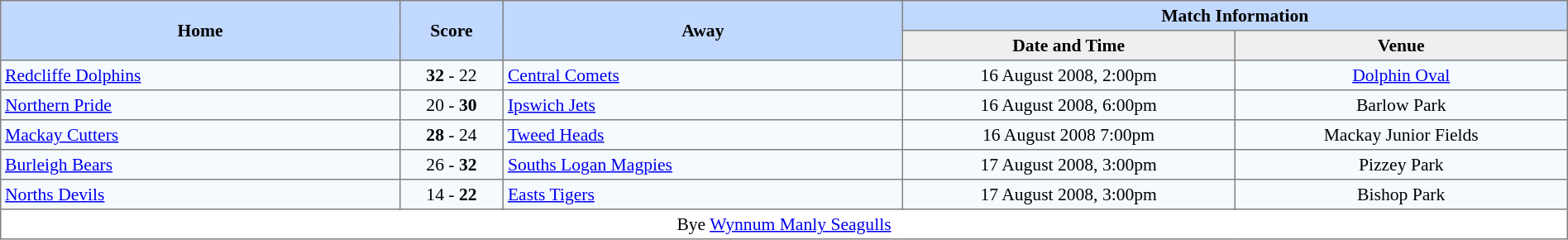<table border=1 style="border-collapse:collapse; font-size:90%; text-align:center;" cellpadding=3 cellspacing=0>
<tr bgcolor=#C1D8FF>
<th rowspan=2 width=12%>Home</th>
<th rowspan=2 width=3%>Score</th>
<th rowspan=2 width=12%>Away</th>
<th colspan=5>Match Information</th>
</tr>
<tr bgcolor=#EFEFEF>
<th width=10%>Date and Time</th>
<th width=10%>Venue</th>
</tr>
<tr bgcolor=#F5FAFF>
<td align=left> <a href='#'>Redcliffe Dolphins</a></td>
<td><strong>32</strong> - 22</td>
<td align=left> <a href='#'>Central Comets</a></td>
<td>16 August 2008, 2:00pm</td>
<td><a href='#'>Dolphin Oval</a></td>
</tr>
<tr bgcolor=#F5FAFF>
<td align=left> <a href='#'>Northern Pride</a></td>
<td>20 - <strong>30</strong></td>
<td align=left> <a href='#'>Ipswich Jets</a></td>
<td>16 August 2008, 6:00pm</td>
<td>Barlow Park</td>
</tr>
<tr bgcolor=#F5FAFF>
<td align=left> <a href='#'>Mackay Cutters</a></td>
<td><strong>28</strong> - 24</td>
<td align=left> <a href='#'>Tweed Heads</a></td>
<td>16 August 2008 7:00pm</td>
<td>Mackay Junior Fields</td>
</tr>
<tr bgcolor=#F5FAFF>
<td align=left> <a href='#'>Burleigh Bears</a></td>
<td>26 - <strong>32</strong></td>
<td align=left> <a href='#'>Souths Logan Magpies</a></td>
<td>17 August 2008, 3:00pm</td>
<td>Pizzey Park</td>
</tr>
<tr bgcolor=#F5FAFF>
<td align=left> <a href='#'>Norths Devils</a></td>
<td>14 - <strong>22</strong></td>
<td align=left> <a href='#'>Easts Tigers</a></td>
<td>17 August 2008, 3:00pm</td>
<td>Bishop Park</td>
</tr>
<tr>
<td colspan=5>Bye  <a href='#'>Wynnum Manly Seagulls</a></td>
</tr>
</table>
